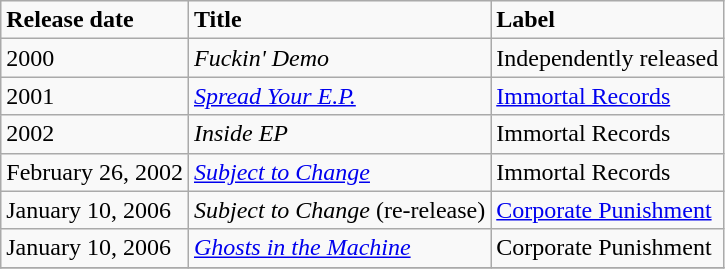<table class="wikitable">
<tr>
<td><strong>Release date</strong></td>
<td><strong>Title</strong></td>
<td><strong>Label</strong></td>
</tr>
<tr>
<td>2000</td>
<td><em>Fuckin' Demo</em></td>
<td>Independently released</td>
</tr>
<tr>
<td>2001</td>
<td><em><a href='#'>Spread Your E.P.</a></em></td>
<td><a href='#'>Immortal Records</a></td>
</tr>
<tr>
<td>2002</td>
<td><em>Inside EP</em></td>
<td>Immortal Records</td>
</tr>
<tr>
<td>February 26, 2002</td>
<td><em><a href='#'>Subject to Change</a></em></td>
<td>Immortal Records</td>
</tr>
<tr>
<td>January 10, 2006</td>
<td><em>Subject to Change</em> (re-release)</td>
<td><a href='#'>Corporate Punishment</a></td>
</tr>
<tr>
<td>January 10, 2006</td>
<td><em><a href='#'>Ghosts in the Machine</a></em></td>
<td>Corporate Punishment</td>
</tr>
<tr>
</tr>
</table>
